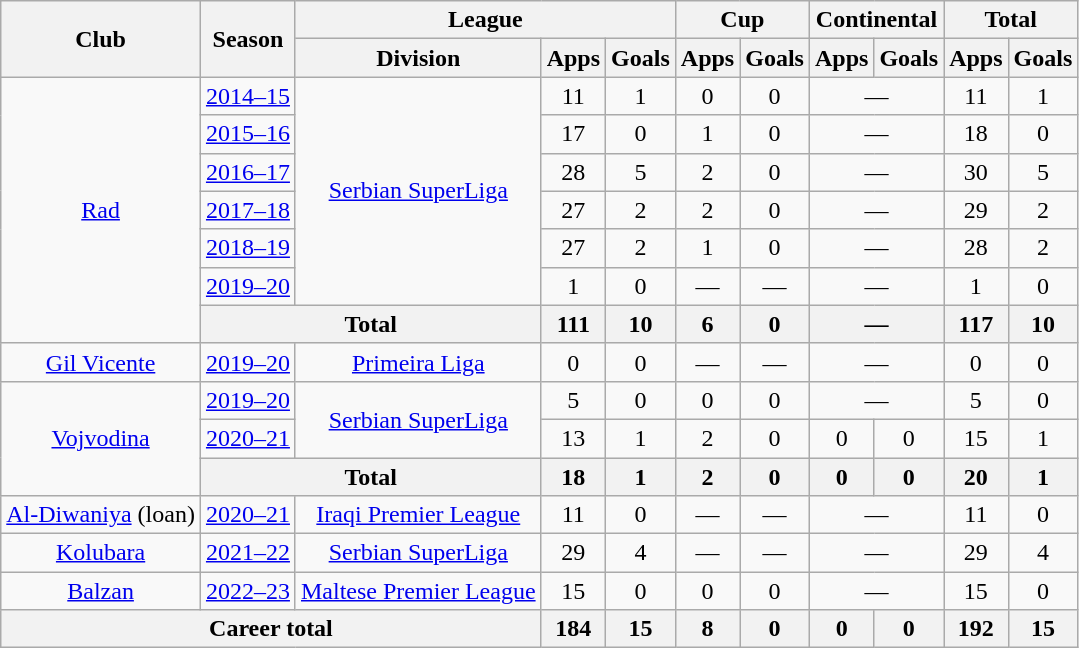<table class="wikitable" style="text-align:center">
<tr>
<th rowspan="2">Club</th>
<th rowspan="2">Season</th>
<th colspan="3">League</th>
<th colspan="2">Cup</th>
<th colspan="2">Continental</th>
<th colspan="2">Total</th>
</tr>
<tr>
<th>Division</th>
<th>Apps</th>
<th>Goals</th>
<th>Apps</th>
<th>Goals</th>
<th>Apps</th>
<th>Goals</th>
<th>Apps</th>
<th>Goals</th>
</tr>
<tr>
<td rowspan="7"><a href='#'>Rad</a></td>
<td><a href='#'>2014–15</a></td>
<td rowspan=6><a href='#'>Serbian SuperLiga</a></td>
<td>11</td>
<td>1</td>
<td>0</td>
<td>0</td>
<td colspan="2">—</td>
<td>11</td>
<td>1</td>
</tr>
<tr>
<td><a href='#'>2015–16</a></td>
<td>17</td>
<td>0</td>
<td>1</td>
<td>0</td>
<td colspan="2">—</td>
<td>18</td>
<td>0</td>
</tr>
<tr>
<td><a href='#'>2016–17</a></td>
<td>28</td>
<td>5</td>
<td>2</td>
<td>0</td>
<td colspan="2">—</td>
<td>30</td>
<td>5</td>
</tr>
<tr>
<td><a href='#'>2017–18</a></td>
<td>27</td>
<td>2</td>
<td>2</td>
<td>0</td>
<td colspan="2">—</td>
<td>29</td>
<td>2</td>
</tr>
<tr>
<td><a href='#'>2018–19</a></td>
<td>27</td>
<td>2</td>
<td>1</td>
<td>0</td>
<td colspan="2">—</td>
<td>28</td>
<td>2</td>
</tr>
<tr>
<td><a href='#'>2019–20</a></td>
<td>1</td>
<td>0</td>
<td>—</td>
<td>—</td>
<td colspan="2">—</td>
<td>1</td>
<td>0</td>
</tr>
<tr>
<th colspan="2">Total</th>
<th>111</th>
<th>10</th>
<th>6</th>
<th>0</th>
<th colspan="2">—</th>
<th>117</th>
<th>10</th>
</tr>
<tr>
<td><a href='#'>Gil Vicente</a></td>
<td><a href='#'>2019–20</a></td>
<td><a href='#'>Primeira Liga</a></td>
<td>0</td>
<td>0</td>
<td>—</td>
<td>—</td>
<td colspan="2">—</td>
<td>0</td>
<td>0</td>
</tr>
<tr>
<td rowspan="3"><a href='#'>Vojvodina</a></td>
<td><a href='#'>2019–20</a></td>
<td rowspan="2"><a href='#'>Serbian SuperLiga</a></td>
<td>5</td>
<td>0</td>
<td>0</td>
<td>0</td>
<td colspan="2">—</td>
<td>5</td>
<td>0</td>
</tr>
<tr>
<td><a href='#'>2020–21</a></td>
<td>13</td>
<td>1</td>
<td>2</td>
<td>0</td>
<td>0</td>
<td>0</td>
<td>15</td>
<td>1</td>
</tr>
<tr>
<th colspan="2">Total</th>
<th>18</th>
<th>1</th>
<th>2</th>
<th>0</th>
<th>0</th>
<th>0</th>
<th>20</th>
<th>1</th>
</tr>
<tr>
<td><a href='#'>Al-Diwaniya</a> (loan)</td>
<td><a href='#'>2020–21</a></td>
<td><a href='#'>Iraqi Premier League</a></td>
<td>11</td>
<td>0</td>
<td>—</td>
<td>—</td>
<td colspan="2">—</td>
<td>11</td>
<td>0</td>
</tr>
<tr>
<td><a href='#'>Kolubara</a></td>
<td><a href='#'>2021–22</a></td>
<td><a href='#'>Serbian SuperLiga</a></td>
<td>29</td>
<td>4</td>
<td>—</td>
<td>—</td>
<td colspan="2">—</td>
<td>29</td>
<td>4</td>
</tr>
<tr>
<td><a href='#'>Balzan</a></td>
<td><a href='#'>2022–23</a></td>
<td><a href='#'>Maltese Premier League</a></td>
<td>15</td>
<td>0</td>
<td>0</td>
<td>0</td>
<td colspan="2">—</td>
<td>15</td>
<td>0</td>
</tr>
<tr>
<th colspan="3">Career total</th>
<th>184</th>
<th>15</th>
<th>8</th>
<th>0</th>
<th>0</th>
<th>0</th>
<th>192</th>
<th>15</th>
</tr>
</table>
